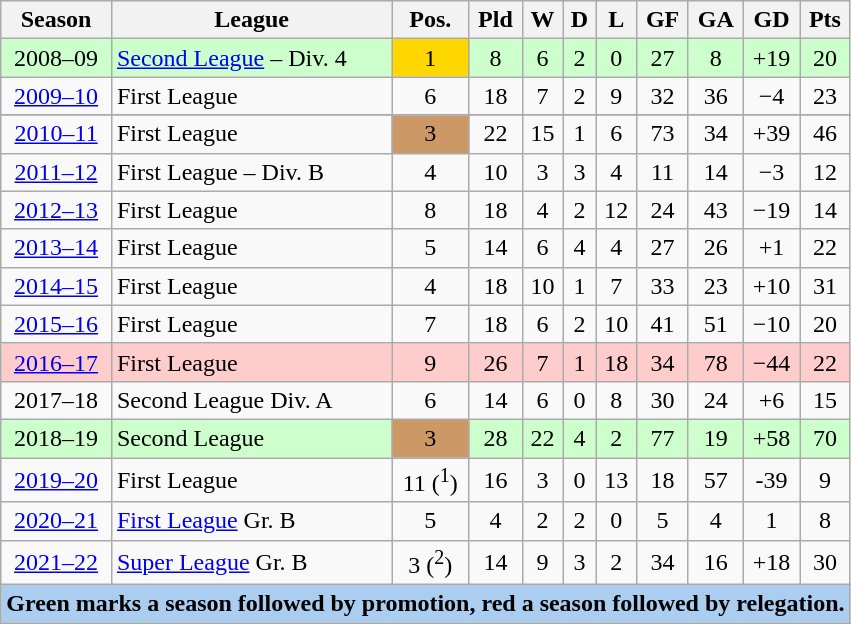<table class="wikitable">
<tr>
<th>Season</th>
<th>League</th>
<th>Pos.</th>
<th>Pld</th>
<th>W</th>
<th>D</th>
<th>L</th>
<th>GF</th>
<th>GA</th>
<th>GD</th>
<th>Pts</th>
</tr>
<tr align=center bgcolor=#cfc>
<td>2008–09</td>
<td align=left><a href='#'>Second League</a> – Div. 4</td>
<td bgcolor=gold>1</td>
<td>8</td>
<td>6</td>
<td>2</td>
<td>0</td>
<td>27</td>
<td>8</td>
<td>+19</td>
<td>20</td>
</tr>
<tr align=center>
<td><a href='#'>2009–10</a></td>
<td align=left>First League</td>
<td>6</td>
<td>18</td>
<td>7</td>
<td>2</td>
<td>9</td>
<td>32</td>
<td>36</td>
<td>−4</td>
<td>23</td>
</tr>
<tr align=center>
</tr>
<tr align=center>
<td><a href='#'>2010–11</a></td>
<td align=left>First League</td>
<td bgcolor=cc9966>3</td>
<td>22</td>
<td>15</td>
<td>1</td>
<td>6</td>
<td>73</td>
<td>34</td>
<td>+39</td>
<td>46</td>
</tr>
<tr align=center>
<td><a href='#'>2011–12</a></td>
<td align=left>First League – Div. B</td>
<td>4</td>
<td>10</td>
<td>3</td>
<td>3</td>
<td>4</td>
<td>11</td>
<td>14</td>
<td>−3</td>
<td>12</td>
</tr>
<tr align=center>
<td><a href='#'>2012–13</a></td>
<td align=left>First League</td>
<td>8</td>
<td>18</td>
<td>4</td>
<td>2</td>
<td>12</td>
<td>24</td>
<td>43</td>
<td>−19</td>
<td>14</td>
</tr>
<tr align=center>
<td><a href='#'>2013–14</a></td>
<td align=left>First League</td>
<td>5</td>
<td>14</td>
<td>6</td>
<td>4</td>
<td>4</td>
<td>27</td>
<td>26</td>
<td>+1</td>
<td>22</td>
</tr>
<tr align=center>
<td><a href='#'>2014–15</a></td>
<td align=left>First League</td>
<td>4</td>
<td>18</td>
<td>10</td>
<td>1</td>
<td>7</td>
<td>33</td>
<td>23</td>
<td>+10</td>
<td>31</td>
</tr>
<tr align=center>
<td><a href='#'>2015–16</a></td>
<td align=left>First League</td>
<td>7</td>
<td>18</td>
<td>6</td>
<td>2</td>
<td>10</td>
<td>41</td>
<td>51</td>
<td>−10</td>
<td>20</td>
</tr>
<tr align=center bgcolor=#fcc>
<td><a href='#'>2016–17</a></td>
<td align=left>First League</td>
<td>9</td>
<td>26</td>
<td>7</td>
<td>1</td>
<td>18</td>
<td>34</td>
<td>78</td>
<td>−44</td>
<td>22</td>
</tr>
<tr align=center>
<td>2017–18</td>
<td align=left>Second League Div. A</td>
<td>6</td>
<td>14</td>
<td>6</td>
<td>0</td>
<td>8</td>
<td>30</td>
<td>24</td>
<td>+6</td>
<td>15</td>
</tr>
<tr align=center  bgcolor=#cfc>
<td>2018–19</td>
<td align=left>Second League</td>
<td bgcolor=cc9966>3</td>
<td>28</td>
<td>22</td>
<td>4</td>
<td>2</td>
<td>77</td>
<td>19</td>
<td>+58</td>
<td>70</td>
</tr>
<tr align=center>
<td><a href='#'>2019–20</a></td>
<td align=left>First League</td>
<td>11 (<sup>1</sup>)</td>
<td>16</td>
<td>3</td>
<td>0</td>
<td>13</td>
<td>18</td>
<td>57</td>
<td>-39</td>
<td>9</td>
</tr>
<tr align=center>
<td><a href='#'>2020–21</a></td>
<td align=left><a href='#'>First League</a> Gr. B</td>
<td>5</td>
<td>4</td>
<td>2</td>
<td>2</td>
<td>0</td>
<td>5</td>
<td>4</td>
<td>1</td>
<td>8</td>
</tr>
<tr align=center>
<td><a href='#'>2021–22</a></td>
<td align=left><a href='#'>Super League</a> Gr. B</td>
<td>3 (<sup>2</sup>)</td>
<td>14</td>
<td>9</td>
<td>3</td>
<td>2</td>
<td>34</td>
<td>16</td>
<td>+18</td>
<td>30</td>
</tr>
<tr bgcolor=#abcdef>
<td colspan=11 align=center><strong>Green marks a season followed by promotion, red a season followed by relegation.</strong></td>
</tr>
</table>
